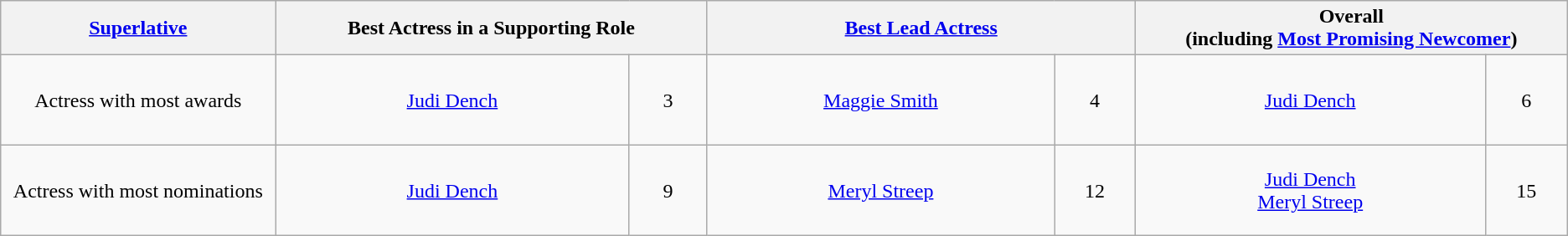<table class="wikitable" style="text-align: center">
<tr>
<th style="width:350px;"><strong><a href='#'>Superlative</a></strong></th>
<th colspan="2" style="width:600px;"><strong>Best Actress in a Supporting Role</strong></th>
<th colspan="2" style="width:600px;"><strong><a href='#'>Best Lead Actress</a></strong></th>
<th colspan="2" style="width:600px;"><strong>Overall<br>(including <a href='#'>Most Promising Newcomer</a>)</strong></th>
</tr>
<tr style="height:4.5em;">
<td style="width:350px;">Actress with most awards</td>
<td style="width:500px;"><a href='#'>Judi Dench</a></td>
<td style="width:100px;">3</td>
<td style="width:500px;"><a href='#'>Maggie Smith</a></td>
<td style="width:100px;">4</td>
<td style="width:500px;"><a href='#'>Judi Dench</a></td>
<td style="width:100px;">6</td>
</tr>
<tr style="height:4.5em;">
<td>Actress with most nominations</td>
<td><a href='#'>Judi Dench</a></td>
<td>9</td>
<td><a href='#'>Meryl Streep</a></td>
<td>12</td>
<td><a href='#'>Judi Dench</a> <br> <a href='#'>Meryl Streep</a></td>
<td>15</td>
</tr>
</table>
